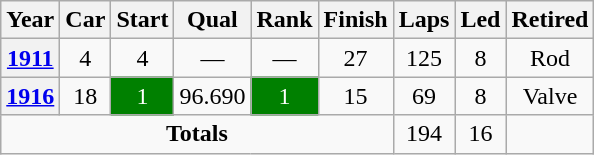<table class="wikitable" style="text-align:center">
<tr>
<th>Year</th>
<th>Car</th>
<th>Start</th>
<th>Qual</th>
<th>Rank</th>
<th>Finish</th>
<th>Laps</th>
<th>Led</th>
<th>Retired</th>
</tr>
<tr>
<th><a href='#'>1911</a></th>
<td>4</td>
<td>4</td>
<td>—</td>
<td>—</td>
<td>27</td>
<td>125</td>
<td>8</td>
<td>Rod</td>
</tr>
<tr>
<th><a href='#'>1916</a></th>
<td>18</td>
<td style="background:green;color:white">1</td>
<td>96.690</td>
<td style="background:green;color:white">1</td>
<td>15</td>
<td>69</td>
<td>8</td>
<td>Valve</td>
</tr>
<tr>
<td colspan=6><strong>Totals</strong></td>
<td>194</td>
<td>16</td>
<td></td>
</tr>
</table>
